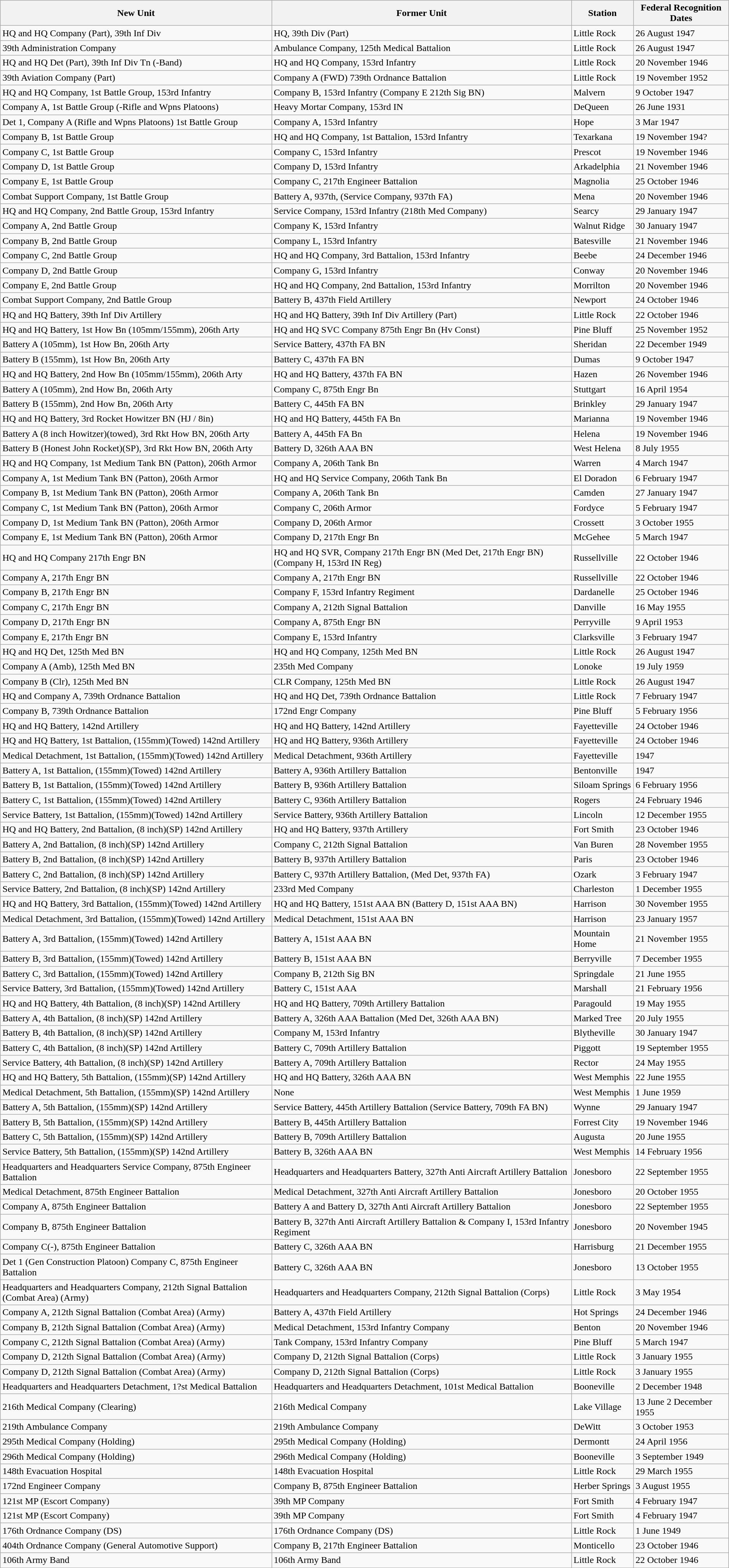<table class="wikitable">
<tr>
<th>New Unit</th>
<th>Former Unit</th>
<th>Station</th>
<th>Federal Recognition Dates</th>
</tr>
<tr>
<td>HQ and HQ Company (Part), 39th Inf Div</td>
<td>HQ, 39th Div (Part)</td>
<td>Little Rock</td>
<td>26 August 1947</td>
</tr>
<tr>
<td>39th Administration Company</td>
<td>Ambulance Company, 125th Medical Battalion</td>
<td>Little Rock</td>
<td>26 August 1947</td>
</tr>
<tr>
<td>HQ and HQ Det (Part), 39th Inf Div Tn (-Band)</td>
<td>HQ and HQ Company, 153rd Infantry</td>
<td>Little Rock</td>
<td>20 November 1946</td>
</tr>
<tr>
<td>39th Aviation Company (Part)</td>
<td>Company A (FWD) 739th Ordnance Battalion</td>
<td>Little Rock</td>
<td>19 November 1952</td>
</tr>
<tr>
<td>HQ and HQ Company, 1st Battle Group, 153rd Infantry</td>
<td>Company B, 153rd Infantry (Company E 212th Sig BN)</td>
<td>Malvern</td>
<td>9 October 1947</td>
</tr>
<tr>
<td>Company A, 1st Battle Group (-Rifle and Wpns Platoons)</td>
<td>Heavy Mortar Company, 153rd IN</td>
<td>DeQueen</td>
<td>26 June 1931</td>
</tr>
<tr>
<td>Det 1, Company A (Rifle and Wpns Platoons) 1st Battle Group</td>
<td>Company A, 153rd Infantry</td>
<td>Hope</td>
<td>3 Mar 1947</td>
</tr>
<tr>
<td>Company B, 1st Battle Group</td>
<td>HQ and HQ Company, 1st Battalion, 153rd Infantry</td>
<td>Texarkana</td>
<td>19 November 194?</td>
</tr>
<tr>
<td>Company C, 1st Battle Group</td>
<td>Company C, 153rd Infantry</td>
<td>Prescot</td>
<td>19 November 1946</td>
</tr>
<tr>
<td>Company D, 1st Battle Group</td>
<td>Company D, 153rd Infantry</td>
<td>Arkadelphia</td>
<td>21 November 1946</td>
</tr>
<tr>
<td>Company E, 1st Battle Group</td>
<td>Company C, 217th Engineer Battalion</td>
<td>Magnolia</td>
<td>25 October 1946</td>
</tr>
<tr>
<td>Combat Support Company, 1st Battle Group</td>
<td>Battery A, 937th, (Service Company, 937th FA)</td>
<td>Mena</td>
<td>20 November 1946</td>
</tr>
<tr>
<td>HQ and HQ Company, 2nd Battle Group, 153rd Infantry</td>
<td>Service Company, 153rd Infantry (218th Med Company)</td>
<td>Searcy</td>
<td>29 January 1947</td>
</tr>
<tr>
<td>Company A, 2nd Battle Group</td>
<td>Company K, 153rd Infantry</td>
<td>Walnut Ridge</td>
<td>30 January 1947</td>
</tr>
<tr>
<td>Company B, 2nd Battle Group</td>
<td>Company L, 153rd Infantry</td>
<td>Batesville</td>
<td>21 November 1946</td>
</tr>
<tr>
<td>Company C, 2nd Battle Group</td>
<td>HQ and HQ Company, 3rd Battalion, 153rd Infantry</td>
<td>Beebe</td>
<td>24 December 1946</td>
</tr>
<tr>
<td>Company D, 2nd Battle Group</td>
<td>Company G, 153rd Infantry</td>
<td>Conway</td>
<td>20 November 1946</td>
</tr>
<tr>
<td>Company E, 2nd Battle Group</td>
<td>HQ and HQ Company, 2nd Battalion, 153rd Infantry</td>
<td>Morrilton</td>
<td>20 November 1946</td>
</tr>
<tr>
<td>Combat Support Company, 2nd Battle Group</td>
<td>Battery B, 437th Field Artillery</td>
<td>Newport</td>
<td>24 October 1946</td>
</tr>
<tr>
<td>HQ and HQ Battery, 39th Inf Div Artillery</td>
<td>HQ and HQ Battery, 39th Inf Div Artillery (Part)</td>
<td>Little Rock</td>
<td>22 October 1946</td>
</tr>
<tr>
<td>HQ and HQ Battery, 1st How Bn (105mm/155mm), 206th Arty</td>
<td>HQ and HQ SVC Company 875th Engr Bn (Hv Const)</td>
<td>Pine Bluff</td>
<td>25 November 1952</td>
</tr>
<tr>
<td>Battery A (105mm), 1st How Bn, 206th Arty</td>
<td>Service Battery, 437th FA BN</td>
<td>Sheridan</td>
<td>22 December 1949</td>
</tr>
<tr>
<td>Battery B (155mm), 1st How Bn, 206th Arty</td>
<td>Battery C, 437th FA BN</td>
<td>Dumas</td>
<td>9 October 1947</td>
</tr>
<tr>
<td>HQ and HQ Battery, 2nd How Bn (105mm/155mm), 206th Arty</td>
<td>HQ and HQ Battery, 437th FA BN</td>
<td>Hazen</td>
<td>26 November 1946</td>
</tr>
<tr>
<td>Battery A (105mm), 2nd How Bn, 206th Arty</td>
<td>Company C, 875th Engr Bn</td>
<td>Stuttgart</td>
<td>16 April 1954</td>
</tr>
<tr>
<td>Battery B (155mm), 2nd How Bn, 206th Arty</td>
<td>Battery C, 445th FA BN</td>
<td>Brinkley</td>
<td>29 January 1947</td>
</tr>
<tr>
<td>HQ and HQ Battery, 3rd Rocket Howitzer BN (HJ / 8in)</td>
<td>HQ and HQ Battery, 445th FA Bn</td>
<td>Marianna</td>
<td>19 November 1946</td>
</tr>
<tr>
<td>Battery A (8 inch Howitzer)(towed), 3rd Rkt How BN, 206th Arty</td>
<td>Battery A, 445th FA Bn</td>
<td>Helena</td>
<td>19 November 1946</td>
</tr>
<tr>
<td>Battery B (Honest John Rocket)(SP), 3rd Rkt How BN, 206th Arty</td>
<td>Battery D, 326th AAA BN</td>
<td>West Helena</td>
<td>8 July 1955</td>
</tr>
<tr>
<td>HQ and HQ Company, 1st Medium Tank BN (Patton), 206th Armor</td>
<td>Company A, 206th Tank Bn</td>
<td>Warren</td>
<td>4 March 1947</td>
</tr>
<tr>
<td>Company A, 1st Medium Tank BN (Patton), 206th Armor</td>
<td>HQ and HQ Service Company, 206th Tank Bn</td>
<td>El Doradon</td>
<td>6 February 1947</td>
</tr>
<tr>
<td>Company B, 1st Medium Tank BN (Patton), 206th Armor</td>
<td>Company A, 206th Tank Bn</td>
<td>Camden</td>
<td>27 January 1947</td>
</tr>
<tr>
<td>Company C, 1st Medium Tank BN (Patton), 206th Armor</td>
<td>Company C, 206th Armor</td>
<td>Fordyce</td>
<td>5 February 1947</td>
</tr>
<tr>
<td>Company D, 1st Medium Tank BN (Patton), 206th Armor</td>
<td>Company D, 206th Armor</td>
<td>Crossett</td>
<td>3 October 1955</td>
</tr>
<tr>
<td>Company E, 1st Medium Tank BN (Patton), 206th Armor</td>
<td>Company D, 217th Engr Bn</td>
<td>McGehee</td>
<td>5 March 1947</td>
</tr>
<tr>
<td>HQ and HQ Company 217th Engr BN</td>
<td>HQ and HQ SVR, Company 217th Engr BN (Med Det, 217th Engr BN)(Company H, 153rd IN Reg)</td>
<td>Russellville</td>
<td>22 October 1946</td>
</tr>
<tr>
<td>Company A, 217th Engr BN</td>
<td>Company A, 217th Engr BN</td>
<td>Russellville</td>
<td>22 October 1946</td>
</tr>
<tr>
<td>Company B, 217th Engr BN</td>
<td>Company F, 153rd Infantry Regiment</td>
<td>Dardanelle</td>
<td>25 October 1946</td>
</tr>
<tr>
<td>Company C, 217th Engr BN</td>
<td>Company A, 212th Signal Battalion</td>
<td>Danville</td>
<td>16 May 1955</td>
</tr>
<tr>
<td>Company D, 217th Engr BN</td>
<td>Company A, 875th Engr BN</td>
<td>Perryville</td>
<td>9 April 1953</td>
</tr>
<tr>
<td>Company E, 217th Engr BN</td>
<td>Company E, 153rd Infantry</td>
<td>Clarksville</td>
<td>3 February 1947</td>
</tr>
<tr>
<td>HQ and HQ Det, 125th Med BN</td>
<td>HQ and HQ Company, 125th Med BN</td>
<td>Little Rock</td>
<td>26 August 1947</td>
</tr>
<tr>
<td>Company A (Amb), 125th Med BN</td>
<td>235th Med Company</td>
<td>Lonoke</td>
<td>19 July 1959</td>
</tr>
<tr>
<td>Company B (Clr), 125th Med BN</td>
<td>CLR Company, 125th Med BN</td>
<td>Little Rock</td>
<td>26 August 1947</td>
</tr>
<tr>
<td>HQ and Company A, 739th Ordnance Battalion</td>
<td>HQ and HQ Det, 739th Ordnance Battalion</td>
<td>Little Rock</td>
<td>7 February 1947</td>
</tr>
<tr>
<td>Company B, 739th Ordnance Battalion</td>
<td>172nd Engr Company</td>
<td>Pine Bluff</td>
<td>5 February 1956</td>
</tr>
<tr>
<td>HQ and HQ Battery, 142nd Artillery</td>
<td>HQ and HQ Battery, 142nd Artillery</td>
<td>Fayetteville</td>
<td>24 October 1946</td>
</tr>
<tr>
<td>HQ and HQ Battery, 1st Battalion, (155mm)(Towed) 142nd Artillery</td>
<td>HQ and HQ Battery, 936th Artillery</td>
<td>Fayetteville</td>
<td>24 October 1946</td>
</tr>
<tr>
<td>Medical Detachment, 1st Battalion, (155mm)(Towed) 142nd Artillery</td>
<td>Medical Detachment, 936th Artillery</td>
<td>Fayetteville</td>
<td>1947</td>
</tr>
<tr>
<td>Battery A, 1st Battalion, (155mm)(Towed) 142nd Artillery</td>
<td>Battery A, 936th Artillery Battalion</td>
<td>Bentonville</td>
<td>1947</td>
</tr>
<tr>
<td>Battery B, 1st Battalion, (155mm)(Towed) 142nd Artillery</td>
<td>Battery B, 936th Artillery Battalion</td>
<td>Siloam Springs</td>
<td>6 February 1956</td>
</tr>
<tr>
<td>Battery C, 1st Battalion, (155mm)(Towed) 142nd Artillery</td>
<td>Battery C, 936th Artillery Battalion</td>
<td>Rogers</td>
<td>24 February 1946</td>
</tr>
<tr>
<td>Service Battery, 1st Battalion, (155mm)(Towed) 142nd Artillery</td>
<td>Service Battery, 936th Artillery Battalion</td>
<td>Lincoln</td>
<td>12 December 1955</td>
</tr>
<tr>
<td>HQ and HQ Battery, 2nd Battalion, (8 inch)(SP) 142nd Artillery</td>
<td>HQ and HQ Battery, 937th Artillery</td>
<td>Fort Smith</td>
<td>23 October 1946</td>
</tr>
<tr>
<td>Battery A, 2nd Battalion, (8 inch)(SP) 142nd Artillery</td>
<td>Company C, 212th Signal Battalion</td>
<td>Van Buren</td>
<td>28 November 1955</td>
</tr>
<tr>
<td>Battery B, 2nd Battalion, (8 inch)(SP) 142nd Artillery</td>
<td>Battery B, 937th Artillery Battalion</td>
<td>Paris</td>
<td>23 October 1946</td>
</tr>
<tr>
<td>Battery C, 2nd Battalion, (8 inch)(SP) 142nd Artillery</td>
<td>Battery C, 937th Artillery Battalion, (Med Det, 937th FA)</td>
<td>Ozark</td>
<td>3 February 1947</td>
</tr>
<tr>
<td>Service Battery, 2nd Battalion, (8 inch)(SP) 142nd Artillery</td>
<td>233rd Med Company</td>
<td>Charleston</td>
<td>1 December 1955</td>
</tr>
<tr>
<td>HQ and HQ Battery, 3rd Battalion, (155mm)(Towed) 142nd Artillery</td>
<td>HQ and HQ Battery, 151st AAA BN (Battery D, 151st AAA BN)</td>
<td>Harrison</td>
<td>30 November 1955</td>
</tr>
<tr>
<td>Medical Detachment, 3rd Battalion, (155mm)(Towed) 142nd Artillery</td>
<td>Medical Detachment, 151st AAA BN</td>
<td>Harrison</td>
<td>23 January 1957</td>
</tr>
<tr>
<td>Battery A, 3rd Battalion, (155mm)(Towed) 142nd Artillery</td>
<td>Battery A, 151st AAA BN</td>
<td>Mountain Home</td>
<td>21 November 1955</td>
</tr>
<tr>
<td>Battery B, 3rd Battalion, (155mm)(Towed) 142nd Artillery</td>
<td>Battery B, 151st AAA BN</td>
<td>Berryville</td>
<td>7 December 1955</td>
</tr>
<tr>
<td>Battery C, 3rd Battalion, (155mm)(Towed) 142nd Artillery</td>
<td>Company B, 212th Sig BN</td>
<td>Springdale</td>
<td>21 June 1955</td>
</tr>
<tr>
<td>Service Battery, 3rd Battalion, (155mm)(Towed) 142nd Artillery</td>
<td>Battery C, 151st AAA</td>
<td>Marshall</td>
<td>21 February 1956</td>
</tr>
<tr>
<td>HQ and HQ Battery, 4th Battalion, (8 inch)(SP) 142nd Artillery</td>
<td>HQ and HQ Battery, 709th Artillery Battalion</td>
<td>Paragould</td>
<td>19 May 1955</td>
</tr>
<tr>
<td>Battery A, 4th Battalion, (8 inch)(SP) 142nd Artillery</td>
<td>Battery A, 326th AAA Battalion (Med Det, 326th AAA BN)</td>
<td>Marked Tree</td>
<td>20 July 1955</td>
</tr>
<tr>
<td>Battery B, 4th Battalion, (8 inch)(SP) 142nd Artillery</td>
<td>Company M, 153rd Infantry</td>
<td>Blytheville</td>
<td>30 January 1947</td>
</tr>
<tr>
<td>Battery C, 4th Battalion, (8 inch)(SP) 142nd Artillery</td>
<td>Battery C, 709th Artillery Battalion</td>
<td>Piggott</td>
<td>19 September 1955</td>
</tr>
<tr>
<td>Service Battery, 4th Battalion, (8 inch)(SP) 142nd Artillery</td>
<td>Battery A, 709th Artillery Battalion</td>
<td>Rector</td>
<td>24 May 1955</td>
</tr>
<tr>
<td>HQ and HQ Battery, 5th Battalion, (155mm)(SP) 142nd Artillery</td>
<td>HQ and HQ Battery, 326th AAA BN</td>
<td>West Memphis</td>
<td>22 June 1955</td>
</tr>
<tr>
<td>Medical Detachment, 5th Battalion, (155mm)(SP) 142nd Artillery</td>
<td>None</td>
<td>West Memphis</td>
<td>1 June 1959</td>
</tr>
<tr>
<td>Battery A, 5th Battalion, (155mm)(SP) 142nd Artillery</td>
<td>Service Battery, 445th Artillery Battalion (Service Battery, 709th FA BN)</td>
<td>Wynne</td>
<td>29 January 1947</td>
</tr>
<tr>
<td>Battery B, 5th Battalion, (155mm)(SP) 142nd Artillery</td>
<td>Battery B, 445th Artillery Battalion</td>
<td>Forrest City</td>
<td>19 November 1946</td>
</tr>
<tr>
<td>Battery C, 5th Battalion, (155mm)(SP) 142nd Artillery</td>
<td>Battery B, 709th Artillery Battalion</td>
<td>Augusta</td>
<td>20 June 1955</td>
</tr>
<tr>
<td>Service Battery, 5th Battalion, (155mm)(SP) 142nd Artillery</td>
<td>Battery B, 326th AAA BN</td>
<td>West Memphis</td>
<td>14 February 1956</td>
</tr>
<tr>
<td>Headquarters and Headquarters Service Company, 875th Engineer Battalion</td>
<td>Headquarters and Headquarters Battery, 327th Anti Aircraft Artillery Battalion</td>
<td>Jonesboro</td>
<td>22 September 1955</td>
</tr>
<tr>
<td>Medical Detachment, 875th Engineer Battalion</td>
<td>Medical Detachment, 327th Anti Aircraft Artillery Battalion</td>
<td>Jonesboro</td>
<td>20 October 1955</td>
</tr>
<tr>
<td>Company A, 875th Engineer Battalion</td>
<td>Battery A and Battery D, 327th Anti Aircraft Artillery Battalion</td>
<td>Jonesboro</td>
<td>22 September 1955</td>
</tr>
<tr>
<td>Company B, 875th Engineer Battalion</td>
<td>Battery B, 327th Anti Aircraft Artillery Battalion & Company I, 153rd Infantry Regiment</td>
<td>Jonesboro</td>
<td>20 November 1945</td>
</tr>
<tr>
<td>Company C(-), 875th Engineer Battalion</td>
<td>Battery C, 326th AAA BN</td>
<td>Harrisburg</td>
<td>21 December 1955</td>
</tr>
<tr>
<td>Det 1 (Gen Construction Platoon) Company C, 875th Engineer Battalion</td>
<td>Battery C, 326th AAA BN</td>
<td>Jonesboro</td>
<td>13 October 1955</td>
</tr>
<tr>
<td>Headquarters and Headquarters Company, 212th Signal Battalion (Combat Area) (Army)</td>
<td>Headquarters and Headquarters Company, 212th Signal Battalion (Corps)</td>
<td>Little Rock</td>
<td>3 May 1954</td>
</tr>
<tr>
<td>Company A, 212th Signal Battalion (Combat Area) (Army)</td>
<td>Battery A, 437th Field Artillery</td>
<td>Hot Springs</td>
<td>24 December 1946</td>
</tr>
<tr>
<td>Company B, 212th Signal Battalion (Combat Area) (Army)</td>
<td>Medical Detachment, 153rd Infantry Company</td>
<td>Benton</td>
<td>20 November 1946</td>
</tr>
<tr>
<td>Company C, 212th Signal Battalion (Combat Area) (Army)</td>
<td>Tank Company, 153rd Infantry Company</td>
<td>Pine Bluff</td>
<td>5 March 1947</td>
</tr>
<tr>
<td>Company D, 212th Signal Battalion (Combat Area) (Army)</td>
<td>Company D, 212th Signal Battalion (Corps)</td>
<td>Little Rock</td>
<td>3 January 1955</td>
</tr>
<tr>
<td>Company D, 212th Signal Battalion (Combat Area) (Army)</td>
<td>Company D, 212th Signal Battalion (Corps)</td>
<td>Little Rock</td>
<td>3 January 1955</td>
</tr>
<tr>
<td>Headquarters and Headquarters Detachment, 1?st Medical Battalion</td>
<td>Headquarters and Headquarters Detachment, 101st Medical Battalion</td>
<td>Booneville</td>
<td>2 December 1948</td>
</tr>
<tr>
<td>216th Medical Company (Clearing)</td>
<td>216th Medical Company</td>
<td>Lake Village</td>
<td>13 June 2 December 1955</td>
</tr>
<tr>
<td>219th Ambulance Company</td>
<td>219th Ambulance Company</td>
<td>DeWitt</td>
<td>3 October 1953</td>
</tr>
<tr>
<td>295th Medical Company (Holding)</td>
<td>295th Medical Company (Holding)</td>
<td>Dermontt</td>
<td>24 April 1956</td>
</tr>
<tr>
<td>296th Medical Company (Holding)</td>
<td>296th Medical Company (Holding)</td>
<td>Booneville</td>
<td>3 September 1949</td>
</tr>
<tr>
<td>148th Evacuation Hospital</td>
<td>148th Evacuation Hospital</td>
<td>Little Rock</td>
<td>29 March 1955</td>
</tr>
<tr>
<td>172nd Engineer Company</td>
<td>Company B, 875th Engineer Battalion</td>
<td>Herber Springs</td>
<td>3 August 1955</td>
</tr>
<tr>
<td>121st MP (Escort Company)</td>
<td>39th MP Company</td>
<td>Fort Smith</td>
<td>4 February 1947</td>
</tr>
<tr>
<td>121st MP (Escort Company)</td>
<td>39th MP Company</td>
<td>Fort Smith</td>
<td>4 February 1947</td>
</tr>
<tr>
<td>176th Ordnance Company (DS)</td>
<td>176th Ordnance Company (DS)</td>
<td>Little Rock</td>
<td>1 June 1949</td>
</tr>
<tr>
<td>404th Ordnance Company (General Automotive Support)</td>
<td>Company B, 217th Engineer Battalion</td>
<td>Monticello</td>
<td>23 October 1946</td>
</tr>
<tr>
<td>106th Army Band</td>
<td>106th Army Band</td>
<td>Little Rock</td>
<td>22 October 1946</td>
</tr>
</table>
